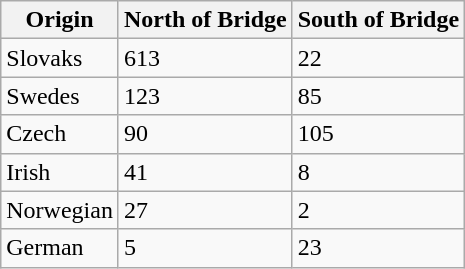<table class="wikitable">
<tr>
<th>Origin</th>
<th>North of Bridge</th>
<th>South of Bridge</th>
</tr>
<tr>
<td>Slovaks</td>
<td>613</td>
<td>22</td>
</tr>
<tr>
<td>Swedes</td>
<td>123</td>
<td>85</td>
</tr>
<tr>
<td>Czech</td>
<td>90</td>
<td>105</td>
</tr>
<tr>
<td>Irish</td>
<td>41</td>
<td>8</td>
</tr>
<tr>
<td>Norwegian</td>
<td>27</td>
<td>2</td>
</tr>
<tr>
<td>German</td>
<td>5</td>
<td>23</td>
</tr>
</table>
